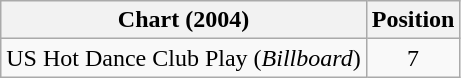<table class="wikitable">
<tr>
<th>Chart (2004)</th>
<th>Position</th>
</tr>
<tr>
<td>US Hot Dance Club Play (<em>Billboard</em>)</td>
<td align="center">7</td>
</tr>
</table>
